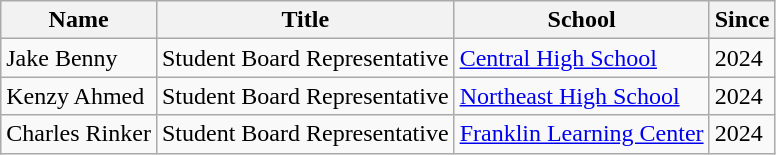<table class="wikitable">
<tr>
<th>Name</th>
<th>Title</th>
<th>School</th>
<th>Since</th>
</tr>
<tr>
<td>Jake Benny</td>
<td>Student Board Representative</td>
<td><a href='#'>Central High School</a></td>
<td>2024</td>
</tr>
<tr>
<td>Kenzy Ahmed</td>
<td>Student Board Representative</td>
<td><a href='#'>Northeast High School</a></td>
<td>2024</td>
</tr>
<tr>
<td>Charles Rinker</td>
<td>Student Board Representative</td>
<td><a href='#'>Franklin Learning Center</a></td>
<td>2024</td>
</tr>
</table>
